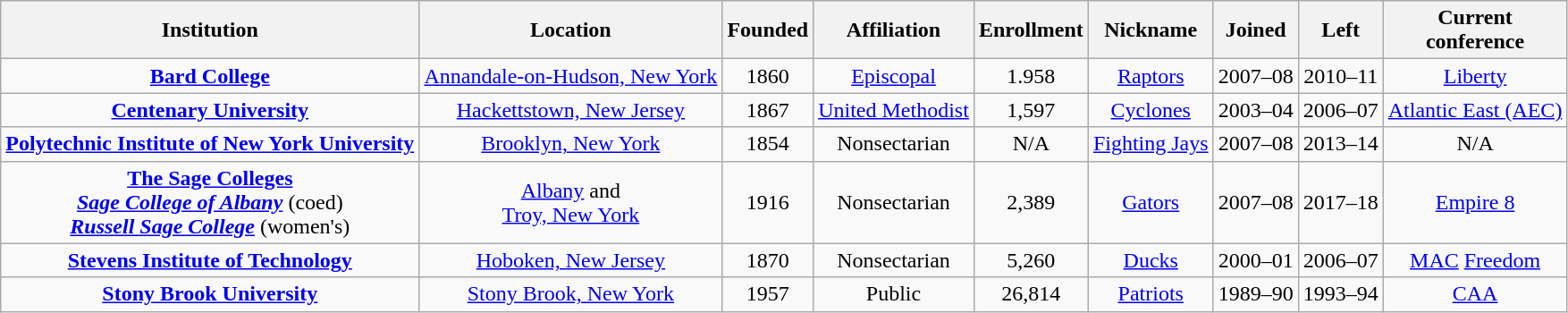<table class="wikitable sortable" style="text-align: center;">
<tr>
<th>Institution</th>
<th>Location</th>
<th>Founded</th>
<th>Affiliation</th>
<th>Enrollment</th>
<th>Nickname</th>
<th>Joined</th>
<th>Left</th>
<th>Current<br>conference</th>
</tr>
<tr>
<td><strong><a href='#'>Bard College</a></strong></td>
<td><a href='#'>Annandale-on-Hudson, New York</a></td>
<td>1860</td>
<td><a href='#'>Episcopal</a></td>
<td>1.958</td>
<td><a href='#'>Raptors</a></td>
<td>2007–08</td>
<td>2010–11</td>
<td><a href='#'>Liberty</a></td>
</tr>
<tr>
<td><strong><a href='#'>Centenary University</a></strong></td>
<td><a href='#'>Hackettstown, New Jersey</a></td>
<td>1867</td>
<td><a href='#'>United Methodist</a></td>
<td>1,597</td>
<td><a href='#'>Cyclones</a></td>
<td>2003–04</td>
<td>2006–07</td>
<td><a href='#'>Atlantic East (AEC)</a></td>
</tr>
<tr>
<td><strong><a href='#'>Polytechnic Institute of New York University</a></strong></td>
<td><a href='#'>Brooklyn, New York</a></td>
<td>1854</td>
<td>Nonsectarian</td>
<td>N/A</td>
<td><a href='#'>Fighting Jays</a></td>
<td>2007–08</td>
<td>2013–14</td>
<td>N/A</td>
</tr>
<tr>
<td><strong><a href='#'>The Sage Colleges</a></strong><br><strong><em><a href='#'>Sage College of Albany</a></em></strong> (coed)<br><strong><em><a href='#'>Russell Sage College</a></em></strong> (women's)</td>
<td><a href='#'>Albany</a> and<br><a href='#'>Troy, New York</a></td>
<td>1916</td>
<td>Nonsectarian</td>
<td>2,389</td>
<td><a href='#'>Gators</a></td>
<td>2007–08</td>
<td>2017–18</td>
<td><a href='#'>Empire 8</a></td>
</tr>
<tr>
<td><strong><a href='#'>Stevens Institute of Technology</a></strong></td>
<td><a href='#'>Hoboken, New Jersey</a></td>
<td>1870</td>
<td>Nonsectarian</td>
<td>5,260</td>
<td><a href='#'>Ducks</a></td>
<td>2000–01</td>
<td>2006–07</td>
<td><a href='#'>MAC</a> <a href='#'>Freedom</a></td>
</tr>
<tr>
<td><strong><a href='#'>Stony Brook University</a></strong></td>
<td><a href='#'>Stony Brook, New York</a></td>
<td>1957</td>
<td>Public</td>
<td>26,814</td>
<td><a href='#'>Patriots</a></td>
<td>1989–90</td>
<td>1993–94</td>
<td><a href='#'>CAA</a><br></td>
</tr>
</table>
